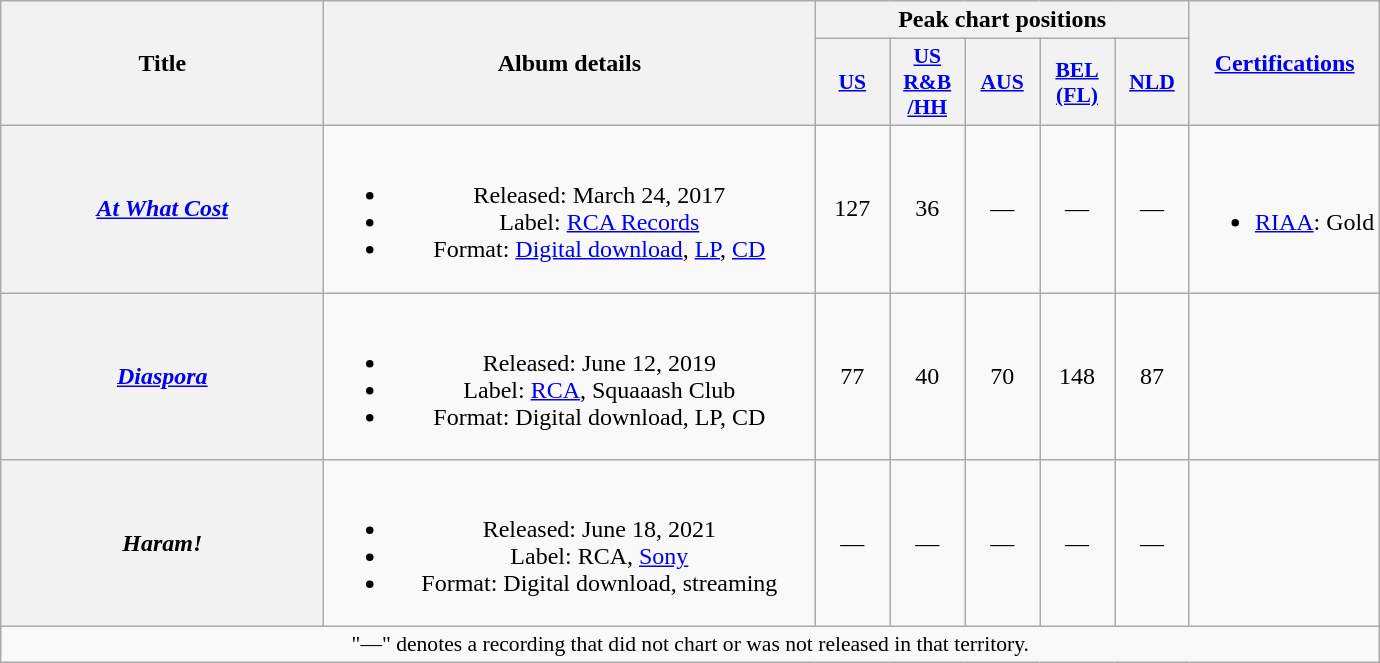<table class="wikitable plainrowheaders" style="text-align:center;" border="1">
<tr>
<th scope="col" rowspan="2" style="width:13em;">Title</th>
<th scope="col" rowspan="2" style="width:20em;">Album details</th>
<th scope="col" colspan="5">Peak chart positions</th>
<th scope="col" rowspan="2"><a href='#'>Certifications</a></th>
</tr>
<tr>
<th scope="col" style="width:3em;font-size:90%;"><a href='#'>US</a><br></th>
<th scope="col" style="width:3em;font-size:90%;"><a href='#'>US<br>R&B<br>/HH</a><br></th>
<th scope="col" style="width:3em;font-size:90%;"><a href='#'>AUS</a><br></th>
<th scope="col" style="width:3em;font-size:90%;"><a href='#'>BEL<br>(FL)</a><br></th>
<th scope="col" style="width:3em;font-size:90%;"><a href='#'>NLD</a><br></th>
</tr>
<tr>
<th scope="row"><em><a href='#'>At What Cost</a></em></th>
<td><br><ul><li>Released: March 24, 2017</li><li>Label: <a href='#'>RCA Records</a></li><li>Format: <a href='#'>Digital download</a>, <a href='#'>LP</a>, <a href='#'>CD</a></li></ul></td>
<td>127</td>
<td>36</td>
<td>—</td>
<td>—</td>
<td>—</td>
<td><br><ul><li><a href='#'>RIAA</a>: Gold</li></ul></td>
</tr>
<tr>
<th scope="row"><em><a href='#'>Diaspora</a></em></th>
<td><br><ul><li>Released: June 12, 2019</li><li>Label: <a href='#'>RCA</a>, Squaaash Club</li><li>Format: Digital download, LP, CD</li></ul></td>
<td>77</td>
<td>40</td>
<td>70</td>
<td>148</td>
<td>87</td>
<td></td>
</tr>
<tr>
<th scope="row"><em>Haram!</em></th>
<td><br><ul><li>Released: June 18, 2021</li><li>Label: RCA, <a href='#'>Sony</a></li><li>Format: Digital download, streaming</li></ul></td>
<td>—</td>
<td>—</td>
<td>—</td>
<td>—</td>
<td>—</td>
<td></td>
</tr>
<tr>
<td colspan="12" style="font-size:90%">"—" denotes a recording that did not chart or was not released in that territory.</td>
</tr>
</table>
